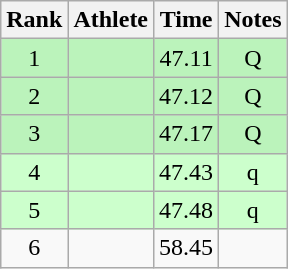<table class="wikitable sortable" style="text-align:center">
<tr>
<th>Rank</th>
<th>Athlete</th>
<th>Time</th>
<th>Notes</th>
</tr>
<tr bgcolor=#bbf3bb>
<td>1</td>
<td align=left></td>
<td>47.11</td>
<td>Q</td>
</tr>
<tr bgcolor=#bbf3bb>
<td>2</td>
<td align=left></td>
<td>47.12</td>
<td>Q</td>
</tr>
<tr bgcolor=#bbf3bb>
<td>3</td>
<td align=left></td>
<td>47.17</td>
<td>Q</td>
</tr>
<tr bgcolor=ccffcc>
<td>4</td>
<td align=left></td>
<td>47.43</td>
<td>q</td>
</tr>
<tr bgcolor=ccffcc>
<td>5</td>
<td align=left></td>
<td>47.48</td>
<td>q</td>
</tr>
<tr>
<td>6</td>
<td align=left></td>
<td>58.45</td>
<td></td>
</tr>
</table>
